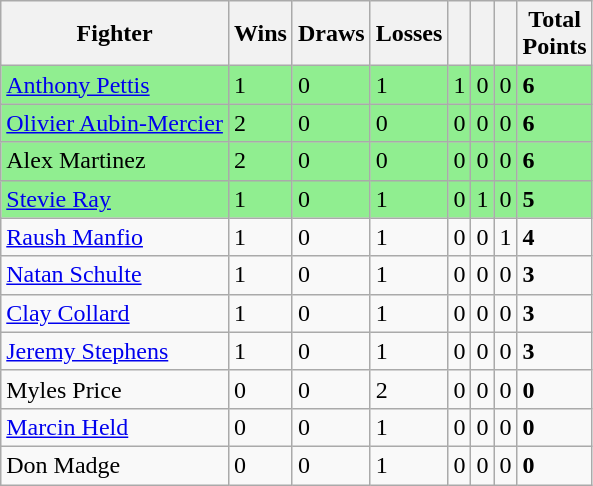<table class="wikitable sortable">
<tr>
<th>Fighter</th>
<th>Wins</th>
<th>Draws</th>
<th>Losses</th>
<th></th>
<th></th>
<th></th>
<th>Total<br> Points</th>
</tr>
<tr style="background:#90EE90;">
<td> <a href='#'>Anthony Pettis</a></td>
<td>1</td>
<td>0</td>
<td>1</td>
<td>1</td>
<td>0</td>
<td>0</td>
<td><strong>6</strong></td>
</tr>
<tr style="background:#90EE90;">
<td> <a href='#'>Olivier Aubin-Mercier</a></td>
<td>2</td>
<td>0</td>
<td>0</td>
<td>0</td>
<td>0</td>
<td>0</td>
<td><strong>6</strong></td>
</tr>
<tr style="background:#90EE90;">
<td> Alex Martinez</td>
<td>2</td>
<td>0</td>
<td>0</td>
<td>0</td>
<td>0</td>
<td>0</td>
<td><strong>6</strong></td>
</tr>
<tr style="background:#90EE90;">
<td> <a href='#'>Stevie Ray</a></td>
<td>1</td>
<td>0</td>
<td>1</td>
<td>0</td>
<td>1</td>
<td>0</td>
<td><strong>5</strong></td>
</tr>
<tr>
<td> <a href='#'>Raush Manfio</a></td>
<td>1</td>
<td>0</td>
<td>1</td>
<td>0</td>
<td>0</td>
<td>1</td>
<td><strong>4</strong></td>
</tr>
<tr>
<td> <a href='#'>Natan Schulte</a></td>
<td>1</td>
<td>0</td>
<td>1</td>
<td>0</td>
<td>0</td>
<td>0</td>
<td><strong>3</strong></td>
</tr>
<tr>
<td> <a href='#'>Clay Collard</a></td>
<td>1</td>
<td>0</td>
<td>1</td>
<td>0</td>
<td>0</td>
<td>0</td>
<td><strong>3</strong></td>
</tr>
<tr>
<td> <a href='#'>Jeremy Stephens</a></td>
<td>1</td>
<td>0</td>
<td>1</td>
<td>0</td>
<td>0</td>
<td>0</td>
<td><strong>3</strong></td>
</tr>
<tr>
<td> Myles Price</td>
<td>0</td>
<td>0</td>
<td>2</td>
<td>0</td>
<td>0</td>
<td>0</td>
<td><strong>0</strong></td>
</tr>
<tr>
<td> <a href='#'>Marcin Held</a></td>
<td>0</td>
<td>0</td>
<td>1</td>
<td>0</td>
<td>0</td>
<td>0</td>
<td><strong>0</strong></td>
</tr>
<tr>
<td> Don Madge</td>
<td>0</td>
<td>0</td>
<td>1</td>
<td>0</td>
<td>0</td>
<td>0</td>
<td><strong>0</strong></td>
</tr>
</table>
